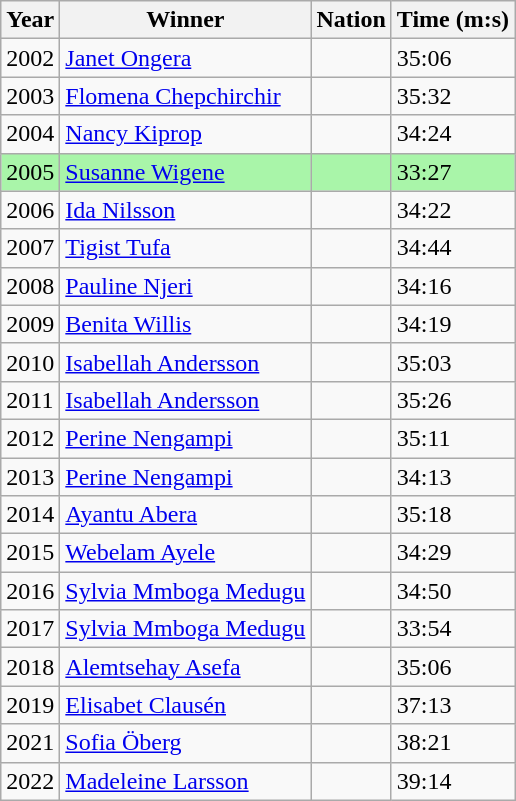<table class=wikitable>
<tr>
<th>Year</th>
<th>Winner</th>
<th>Nation</th>
<th>Time (m:s)</th>
</tr>
<tr>
<td>2002</td>
<td><a href='#'>Janet Ongera</a></td>
<td></td>
<td>35:06</td>
</tr>
<tr>
<td>2003</td>
<td><a href='#'>Flomena Chepchirchir</a></td>
<td></td>
<td>35:32</td>
</tr>
<tr>
<td>2004</td>
<td><a href='#'>Nancy Kiprop</a></td>
<td></td>
<td>34:24</td>
</tr>
<tr>
<td bgcolor=#A9F5A9>2005</td>
<td bgcolor=#A9F5A9><a href='#'>Susanne Wigene</a></td>
<td bgcolor=#A9F5A9></td>
<td bgcolor=#A9F5A9>33:27</td>
</tr>
<tr>
<td>2006</td>
<td><a href='#'>Ida Nilsson</a></td>
<td></td>
<td>34:22</td>
</tr>
<tr>
<td>2007</td>
<td><a href='#'>Tigist Tufa</a></td>
<td></td>
<td>34:44</td>
</tr>
<tr>
<td>2008</td>
<td><a href='#'>Pauline Njeri</a></td>
<td></td>
<td>34:16</td>
</tr>
<tr>
<td>2009</td>
<td><a href='#'>Benita Willis</a></td>
<td></td>
<td>34:19</td>
</tr>
<tr>
<td>2010</td>
<td><a href='#'>Isabellah Andersson</a></td>
<td></td>
<td>35:03</td>
</tr>
<tr>
<td>2011</td>
<td><a href='#'>Isabellah Andersson</a></td>
<td></td>
<td>35:26</td>
</tr>
<tr>
<td>2012</td>
<td><a href='#'>Perine Nengampi</a></td>
<td></td>
<td>35:11</td>
</tr>
<tr>
<td>2013</td>
<td><a href='#'>Perine Nengampi</a></td>
<td></td>
<td>34:13</td>
</tr>
<tr>
<td>2014</td>
<td><a href='#'>Ayantu Abera</a></td>
<td></td>
<td>35:18</td>
</tr>
<tr>
<td>2015</td>
<td><a href='#'>Webelam Ayele</a></td>
<td></td>
<td>34:29</td>
</tr>
<tr>
<td>2016</td>
<td><a href='#'>Sylvia Mmboga Medugu</a></td>
<td></td>
<td>34:50</td>
</tr>
<tr>
<td>2017</td>
<td><a href='#'>Sylvia Mmboga Medugu</a></td>
<td></td>
<td>33:54</td>
</tr>
<tr>
<td>2018</td>
<td><a href='#'>Alemtsehay Asefa</a></td>
<td></td>
<td>35:06</td>
</tr>
<tr>
<td>2019</td>
<td><a href='#'>Elisabet Clausén</a></td>
<td></td>
<td>37:13</td>
</tr>
<tr>
<td>2021</td>
<td><a href='#'>Sofia Öberg</a></td>
<td></td>
<td>38:21</td>
</tr>
<tr>
<td>2022</td>
<td><a href='#'>Madeleine Larsson</a></td>
<td></td>
<td>39:14</td>
</tr>
</table>
